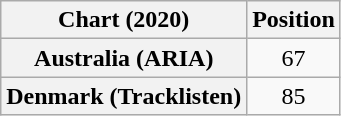<table class="wikitable plainrowheaders" style="text-align:center">
<tr>
<th scope="col">Chart (2020)</th>
<th scope="col">Position</th>
</tr>
<tr>
<th scope="row">Australia (ARIA)</th>
<td>67</td>
</tr>
<tr>
<th scope="row">Denmark (Tracklisten)</th>
<td>85</td>
</tr>
</table>
